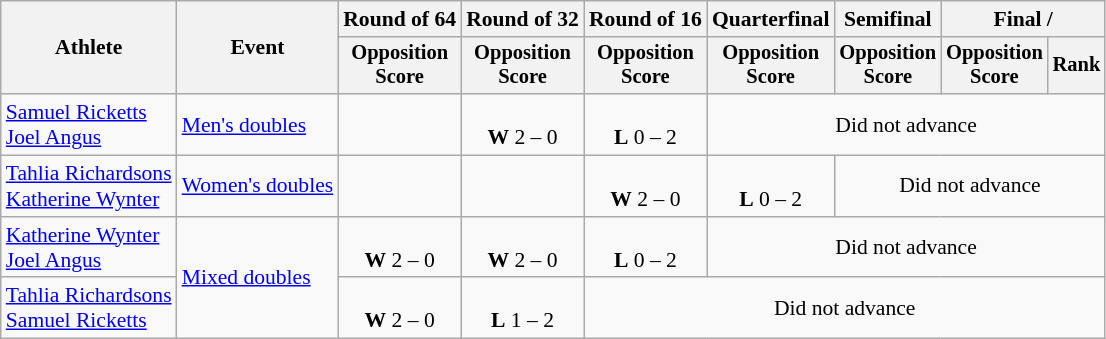<table class=wikitable style="font-size:90%">
<tr>
<th rowspan=2>Athlete</th>
<th rowspan=2>Event</th>
<th>Round of 64</th>
<th>Round of 32</th>
<th>Round of 16</th>
<th>Quarterfinal</th>
<th>Semifinal</th>
<th colspan=2>Final / </th>
</tr>
<tr style="font-size:95%">
<th>Opposition<br>Score</th>
<th>Opposition<br>Score</th>
<th>Opposition<br>Score</th>
<th>Opposition<br>Score</th>
<th>Opposition<br>Score</th>
<th>Opposition<br>Score</th>
<th>Rank</th>
</tr>
<tr align=center>
<td align=left><a href='#'>Samuel Ricketts</a><br><a href='#'>Joel Angus</a></td>
<td align=left><a href='#'>Men's doubles</a></td>
<td></td>
<td><br><strong>W</strong> 2 – 0</td>
<td><br><strong>L</strong> 0 – 2</td>
<td colspan=4>Did not advance</td>
</tr>
<tr align=center>
<td align=left><a href='#'>Tahlia Richardsons</a><br><a href='#'>Katherine Wynter</a></td>
<td align=left><a href='#'>Women's doubles</a></td>
<td></td>
<td></td>
<td><br><strong>W</strong> 2 – 0</td>
<td><br><strong>L</strong> 0 – 2</td>
<td colspan=3>Did not advance</td>
</tr>
<tr align=center>
<td align=left><a href='#'>Katherine Wynter</a><br><a href='#'>Joel Angus</a></td>
<td align=left rowspan=2><a href='#'>Mixed doubles</a></td>
<td><br><strong>W</strong> 2 – 0</td>
<td><br><strong>W</strong> 2 – 0</td>
<td><br><strong>L</strong> 0 – 2</td>
<td colspan=4>Did not advance</td>
</tr>
<tr align=center>
<td align=left><a href='#'>Tahlia Richardsons</a><br><a href='#'>Samuel Ricketts</a></td>
<td><br><strong>W</strong> 2 – 0</td>
<td><br><strong>L</strong> 1 – 2</td>
<td colspan=5>Did not advance</td>
</tr>
</table>
